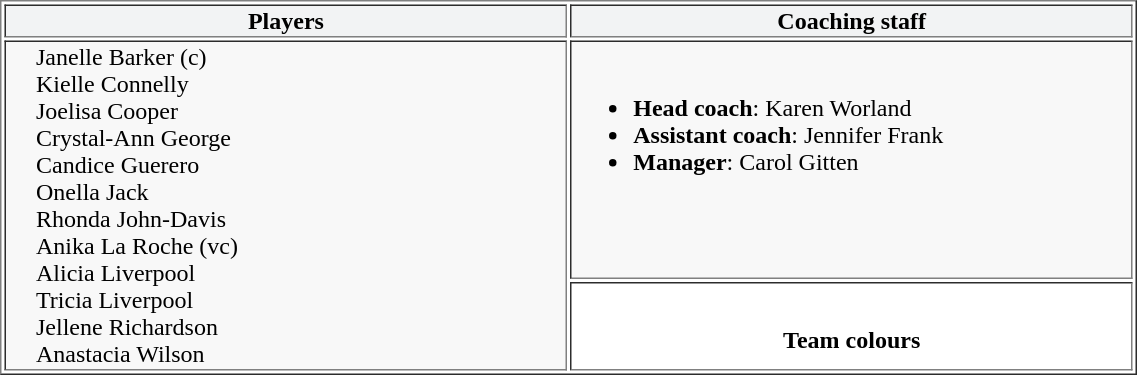<table width=60% border=1>
<tr align=center bgcolor=#F2F3F4>
<td width=30%><strong>Players</strong></td>
<td width=30%><strong>Coaching staff</strong></td>
</tr>
<tr valign=top>
<td rowspan=2 style=padding-left:20px bgcolor=#F8F8F8>Janelle Barker (c)<br>Kielle Connelly<br>Joelisa Cooper<br>Crystal-Ann George<br>Candice Guerero<br>Onella Jack<br>Rhonda John-Davis<br>Anika La Roche (vc)<br>Alicia Liverpool<br>Tricia Liverpool<br>Jellene Richardson<br>Anastacia Wilson</td>
<td bgcolor=#F8F8F8><br><ul><li><strong>Head coach</strong>:  Karen Worland</li><li><strong>Assistant coach</strong>: Jennifer Frank</li><li><strong>Manager</strong>: Carol Gitten</li></ul></td>
</tr>
<tr>
<td valign=center><br><table align=center cellspacing=0 cellpadding=0>
<tr>
<td bgcolor=red></td>
</tr>
<tr>
<td bgcolor=black></td>
</tr>
<tr>
<td align=center><strong>Team colours</strong></td>
</tr>
</table>
</td>
</tr>
</table>
